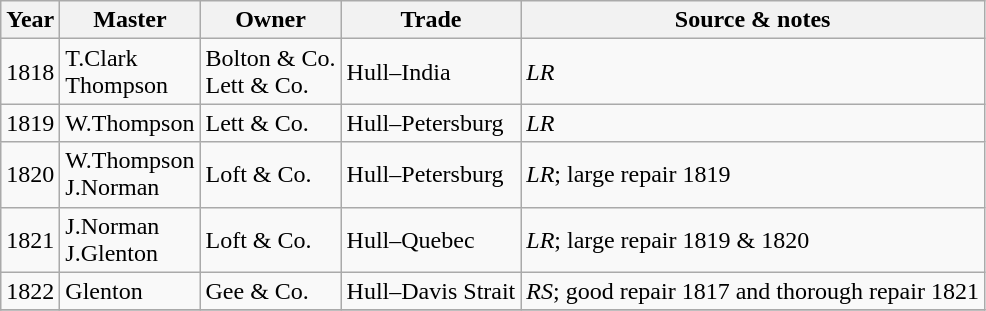<table class=" wikitable">
<tr>
<th>Year</th>
<th>Master</th>
<th>Owner</th>
<th>Trade</th>
<th>Source & notes</th>
</tr>
<tr>
<td>1818</td>
<td>T.Clark<br>Thompson</td>
<td>Bolton & Co.<br>Lett & Co.</td>
<td>Hull–India</td>
<td><em>LR</em></td>
</tr>
<tr>
<td>1819</td>
<td>W.Thompson</td>
<td>Lett & Co.</td>
<td>Hull–Petersburg</td>
<td><em>LR</em></td>
</tr>
<tr>
<td>1820</td>
<td>W.Thompson<br>J.Norman</td>
<td>Loft & Co.</td>
<td>Hull–Petersburg</td>
<td><em>LR</em>; large repair 1819</td>
</tr>
<tr>
<td>1821</td>
<td>J.Norman<br>J.Glenton</td>
<td>Loft & Co.</td>
<td>Hull–Quebec</td>
<td><em>LR</em>; large repair 1819  & 1820</td>
</tr>
<tr>
<td>1822</td>
<td>Glenton</td>
<td>Gee & Co.</td>
<td>Hull–Davis Strait</td>
<td><em>RS</em>; good repair 1817 and thorough repair 1821</td>
</tr>
<tr>
</tr>
</table>
